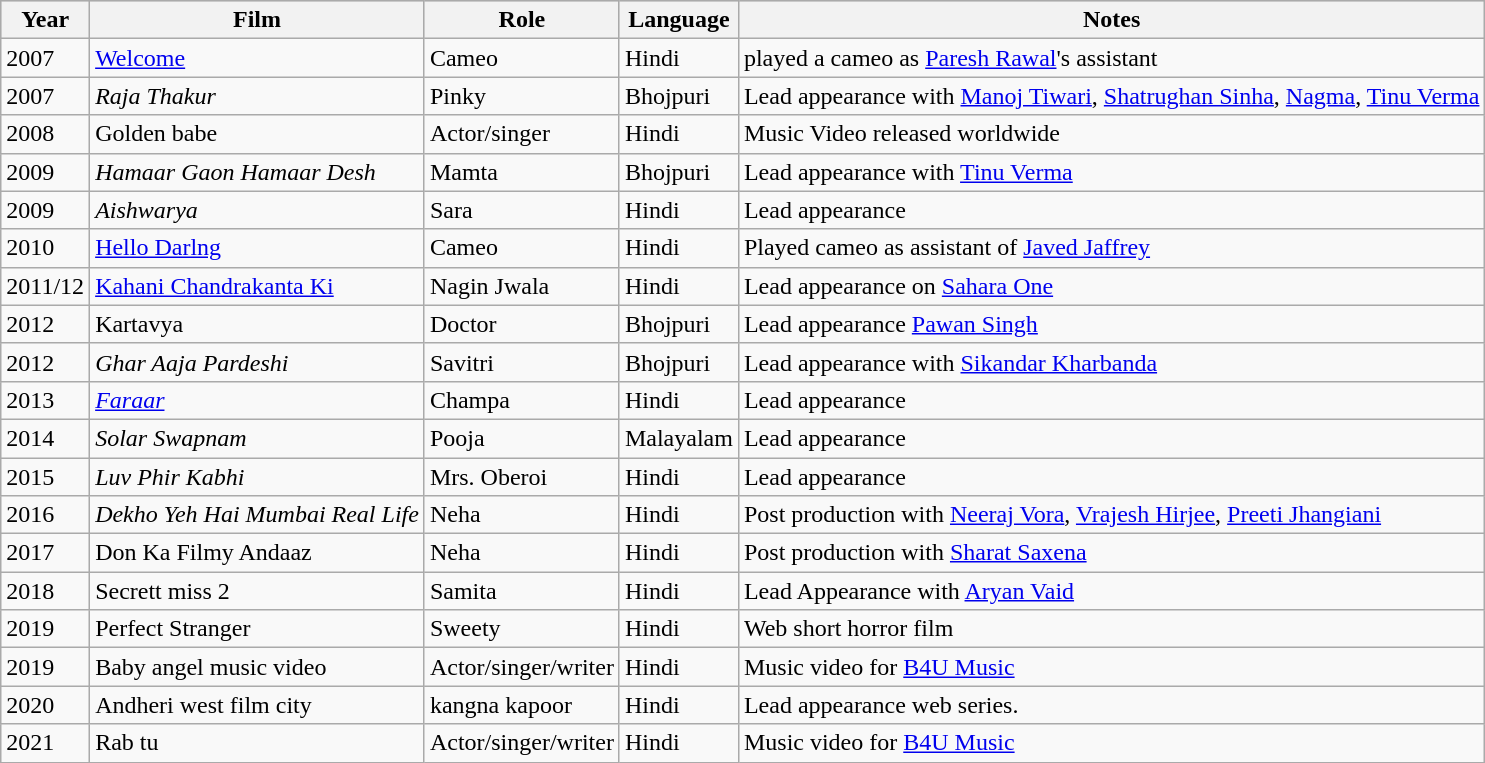<table class="wikitable sortable">
<tr style="background:#ccc; text-align:center;">
<th>Year</th>
<th>Film</th>
<th>Role</th>
<th>Language</th>
<th>Notes</th>
</tr>
<tr>
<td>2007</td>
<td><a href='#'>Welcome</a></td>
<td>Cameo</td>
<td>Hindi</td>
<td>played a cameo as <a href='#'>Paresh Rawal</a>'s assistant</td>
</tr>
<tr>
<td>2007</td>
<td><em>Raja Thakur</em></td>
<td>Pinky</td>
<td>Bhojpuri</td>
<td>Lead appearance with <a href='#'>Manoj Tiwari</a>, <a href='#'>Shatrughan Sinha</a>, <a href='#'>Nagma</a>, <a href='#'>Tinu Verma</a></td>
</tr>
<tr>
<td>2008</td>
<td>Golden babe</td>
<td>Actor/singer</td>
<td>Hindi</td>
<td>Music Video released worldwide</td>
</tr>
<tr>
<td>2009</td>
<td><em>Hamaar Gaon Hamaar Desh</em></td>
<td>Mamta</td>
<td>Bhojpuri</td>
<td>Lead appearance with <a href='#'>Tinu Verma</a></td>
</tr>
<tr>
<td>2009</td>
<td><em>Aishwarya</em></td>
<td>Sara</td>
<td>Hindi</td>
<td>Lead appearance</td>
</tr>
<tr>
<td>2010</td>
<td><a href='#'>Hello Darlng</a></td>
<td>Cameo</td>
<td>Hindi</td>
<td>Played cameo as assistant of <a href='#'>Javed Jaffrey</a></td>
</tr>
<tr>
<td>2011/12</td>
<td><a href='#'>Kahani Chandrakanta Ki</a></td>
<td>Nagin Jwala</td>
<td>Hindi</td>
<td>Lead appearance on <a href='#'>Sahara One</a></td>
</tr>
<tr>
<td>2012</td>
<td>Kartavya</td>
<td>Doctor</td>
<td>Bhojpuri</td>
<td>Lead appearance <a href='#'>Pawan Singh</a></td>
</tr>
<tr>
<td>2012</td>
<td><em>Ghar Aaja Pardeshi</em></td>
<td>Savitri</td>
<td>Bhojpuri</td>
<td>Lead appearance with <a href='#'>Sikandar Kharbanda</a></td>
</tr>
<tr>
<td>2013</td>
<td><em><a href='#'>Faraar</a></em></td>
<td>Champa</td>
<td>Hindi</td>
<td>Lead appearance</td>
</tr>
<tr>
<td>2014</td>
<td><em>Solar Swapnam</em></td>
<td>Pooja</td>
<td>Malayalam</td>
<td>Lead appearance</td>
</tr>
<tr>
<td>2015</td>
<td><em>Luv Phir Kabhi</em></td>
<td>Mrs. Oberoi</td>
<td>Hindi</td>
<td>Lead appearance</td>
</tr>
<tr>
<td>2016</td>
<td><em>Dekho Yeh Hai Mumbai Real Life</em></td>
<td>Neha</td>
<td>Hindi</td>
<td>Post production with <a href='#'>Neeraj Vora</a>, <a href='#'>Vrajesh Hirjee</a>, <a href='#'>Preeti Jhangiani</a></td>
</tr>
<tr>
<td>2017</td>
<td>Don Ka Filmy Andaaz</td>
<td>Neha</td>
<td>Hindi</td>
<td>Post production with <a href='#'>Sharat Saxena</a></td>
</tr>
<tr>
<td>2018</td>
<td>Secrett miss 2</td>
<td>Samita</td>
<td>Hindi</td>
<td>Lead Appearance with <a href='#'>Aryan Vaid</a></td>
</tr>
<tr>
<td>2019</td>
<td>Perfect Stranger</td>
<td>Sweety</td>
<td>Hindi</td>
<td>Web short horror film</td>
</tr>
<tr>
<td>2019</td>
<td>Baby angel music video</td>
<td>Actor/singer/writer</td>
<td>Hindi</td>
<td>Music video for <a href='#'>B4U Music</a></td>
</tr>
<tr>
<td>2020</td>
<td>Andheri west film city</td>
<td>kangna kapoor</td>
<td>Hindi</td>
<td>Lead appearance web series.</td>
</tr>
<tr>
<td>2021</td>
<td>Rab tu</td>
<td>Actor/singer/writer</td>
<td>Hindi</td>
<td>Music video for <a href='#'>B4U Music</a></td>
</tr>
</table>
